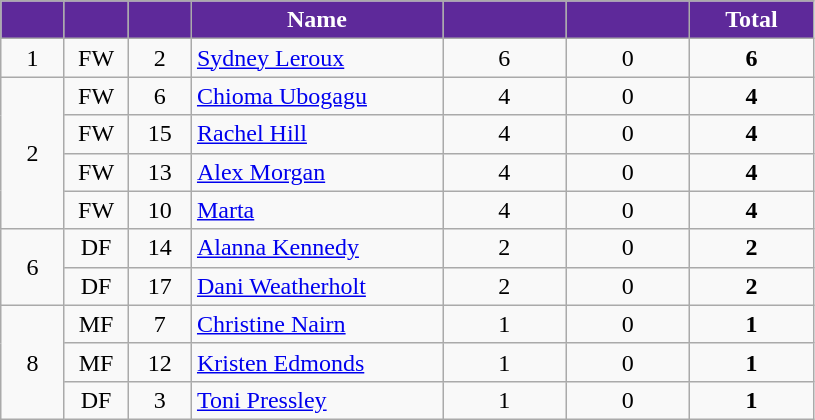<table class="wikitable" style="text-align:center;">
<tr>
<th style="background:#5E299A; color:white; width:35px;"></th>
<th style="background:#5E299A; color:white; width:35px;"></th>
<th style="background:#5E299A; color:white; width:35px;"></th>
<th style="background:#5E299A; color:white; width:160px;">Name</th>
<th style="background:#5E299A; color:white; width:75px;"></th>
<th style="background:#5E299A; color:white; width:75px;"></th>
<th style="background:#5E299A; color:white; width:75px;"><strong>Total</strong></th>
</tr>
<tr>
<td>1</td>
<td>FW</td>
<td>2</td>
<td align=left> <a href='#'>Sydney Leroux</a></td>
<td>6</td>
<td>0</td>
<td><strong>6</strong></td>
</tr>
<tr>
<td rowspan="4">2</td>
<td>FW</td>
<td>6</td>
<td align=left> <a href='#'>Chioma Ubogagu</a></td>
<td>4</td>
<td>0</td>
<td><strong>4</strong></td>
</tr>
<tr>
<td>FW</td>
<td>15</td>
<td align=left> <a href='#'>Rachel Hill</a></td>
<td>4</td>
<td>0</td>
<td><strong>4</strong></td>
</tr>
<tr>
<td>FW</td>
<td>13</td>
<td align=left> <a href='#'>Alex Morgan</a></td>
<td>4</td>
<td>0</td>
<td><strong>4</strong></td>
</tr>
<tr>
<td>FW</td>
<td>10</td>
<td align=left> <a href='#'>Marta</a></td>
<td>4</td>
<td>0</td>
<td><strong>4</strong></td>
</tr>
<tr>
<td rowspan="2">6</td>
<td>DF</td>
<td>14</td>
<td align=left> <a href='#'>Alanna Kennedy</a></td>
<td>2</td>
<td>0</td>
<td><strong>2</strong></td>
</tr>
<tr>
<td>DF</td>
<td>17</td>
<td align=left> <a href='#'>Dani Weatherholt</a></td>
<td>2</td>
<td>0</td>
<td><strong>2</strong></td>
</tr>
<tr>
<td rowspan="4">8</td>
<td>MF</td>
<td>7</td>
<td align="left"> <a href='#'>Christine Nairn</a></td>
<td>1</td>
<td>0</td>
<td><strong>1</strong></td>
</tr>
<tr>
<td>MF</td>
<td>12</td>
<td align=left> <a href='#'>Kristen Edmonds</a></td>
<td>1</td>
<td>0</td>
<td><strong>1</strong></td>
</tr>
<tr>
<td>DF</td>
<td>3</td>
<td align=left> <a href='#'>Toni Pressley</a></td>
<td>1</td>
<td>0</td>
<td><strong>1</strong></td>
</tr>
</table>
